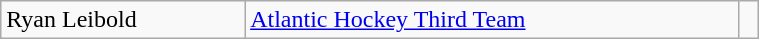<table class="wikitable" width=40%>
<tr>
<td>Ryan Leibold</td>
<td rowspan=1><a href='#'>Atlantic Hockey Third Team</a></td>
<td rowspan=1></td>
</tr>
</table>
